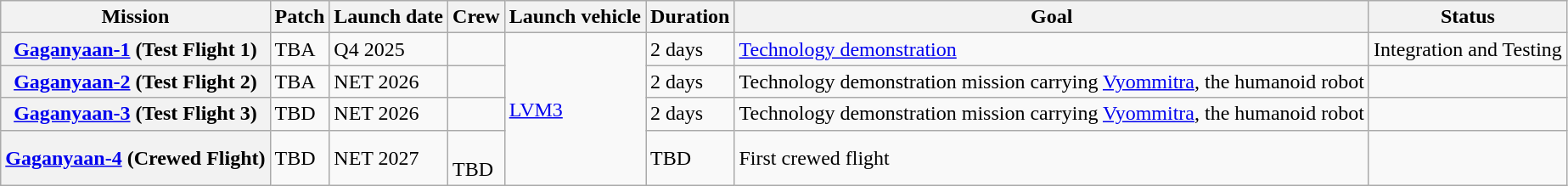<table class="wikitable sortable">
<tr>
<th>Mission</th>
<th class="unsortable">Patch</th>
<th>Launch date</th>
<th>Crew</th>
<th>Launch vehicle</th>
<th>Duration</th>
<th>Goal</th>
<th>Status</th>
</tr>
<tr>
<th><a href='#'>Gaganyaan-1</a> (Test Flight 1)</th>
<td>TBA</td>
<td>Q4 2025</td>
<td></td>
<td rowspan="4"><a href='#'>LVM3</a></td>
<td>2 days</td>
<td><a href='#'>Technology demonstration</a></td>
<td>Integration and Testing</td>
</tr>
<tr>
<th><a href='#'>Gaganyaan-2</a> (Test Flight 2)</th>
<td>TBA</td>
<td>NET 2026</td>
<td></td>
<td>2 days</td>
<td>Technology demonstration mission carrying <a href='#'>Vyommitra</a>, the humanoid robot</td>
<td></td>
</tr>
<tr>
<th><a href='#'>Gaganyaan-3</a> (Test Flight 3)</th>
<td>TBD</td>
<td>NET 2026 </td>
<td></td>
<td>2 days</td>
<td>Technology demonstration mission carrying <a href='#'>Vyommitra</a>, the humanoid robot</td>
<td></td>
</tr>
<tr>
<th><a href='#'>Gaganyaan-4</a> (Crewed Flight)</th>
<td>TBD</td>
<td>NET 2027 </td>
<td><br> TBD</td>
<td>TBD</td>
<td>First crewed flight</td>
<td></td>
</tr>
</table>
